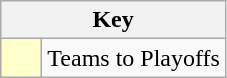<table class="wikitable" style="text-align: center;">
<tr>
<th colspan=2>Key</th>
</tr>
<tr>
<td style="background:#ffffcc; width:20px;"></td>
<td align=left>Teams to Playoffs</td>
</tr>
</table>
